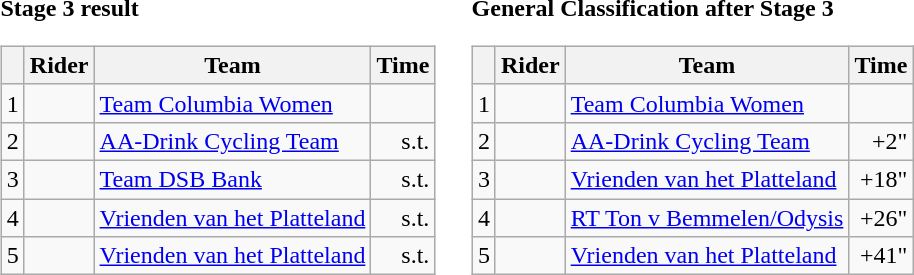<table>
<tr>
<td><strong>Stage 3 result</strong><br><table class=wikitable>
<tr>
<th></th>
<th>Rider</th>
<th>Team</th>
<th>Time</th>
</tr>
<tr>
<td>1</td>
<td></td>
<td><a href='#'>Team Columbia Women</a></td>
<td align="right"></td>
</tr>
<tr>
<td>2</td>
<td></td>
<td><a href='#'>AA-Drink Cycling Team</a></td>
<td align="right">s.t.</td>
</tr>
<tr>
<td>3</td>
<td></td>
<td><a href='#'>Team DSB Bank</a></td>
<td align="right">s.t.</td>
</tr>
<tr>
<td>4</td>
<td></td>
<td><a href='#'>Vrienden van het Platteland</a></td>
<td align="right">s.t.</td>
</tr>
<tr>
<td>5</td>
<td></td>
<td><a href='#'>Vrienden van het Platteland</a></td>
<td align="right">s.t.</td>
</tr>
</table>
</td>
<td></td>
<td><strong>General Classification after Stage 3</strong><br><table class="wikitable">
<tr>
<th></th>
<th>Rider</th>
<th>Team</th>
<th>Time</th>
</tr>
<tr>
<td>1</td>
<td></td>
<td><a href='#'>Team Columbia Women</a></td>
<td align="right"></td>
</tr>
<tr>
<td>2</td>
<td></td>
<td><a href='#'>AA-Drink Cycling Team</a></td>
<td align="right">+2"</td>
</tr>
<tr>
<td>3</td>
<td></td>
<td><a href='#'>Vrienden van het Platteland</a></td>
<td align="right">+18"</td>
</tr>
<tr>
<td>4</td>
<td></td>
<td><a href='#'>RT Ton v Bemmelen/Odysis</a></td>
<td align="right">+26"</td>
</tr>
<tr>
<td>5</td>
<td></td>
<td><a href='#'>Vrienden van het Platteland</a></td>
<td align="right">+41"</td>
</tr>
</table>
</td>
</tr>
</table>
